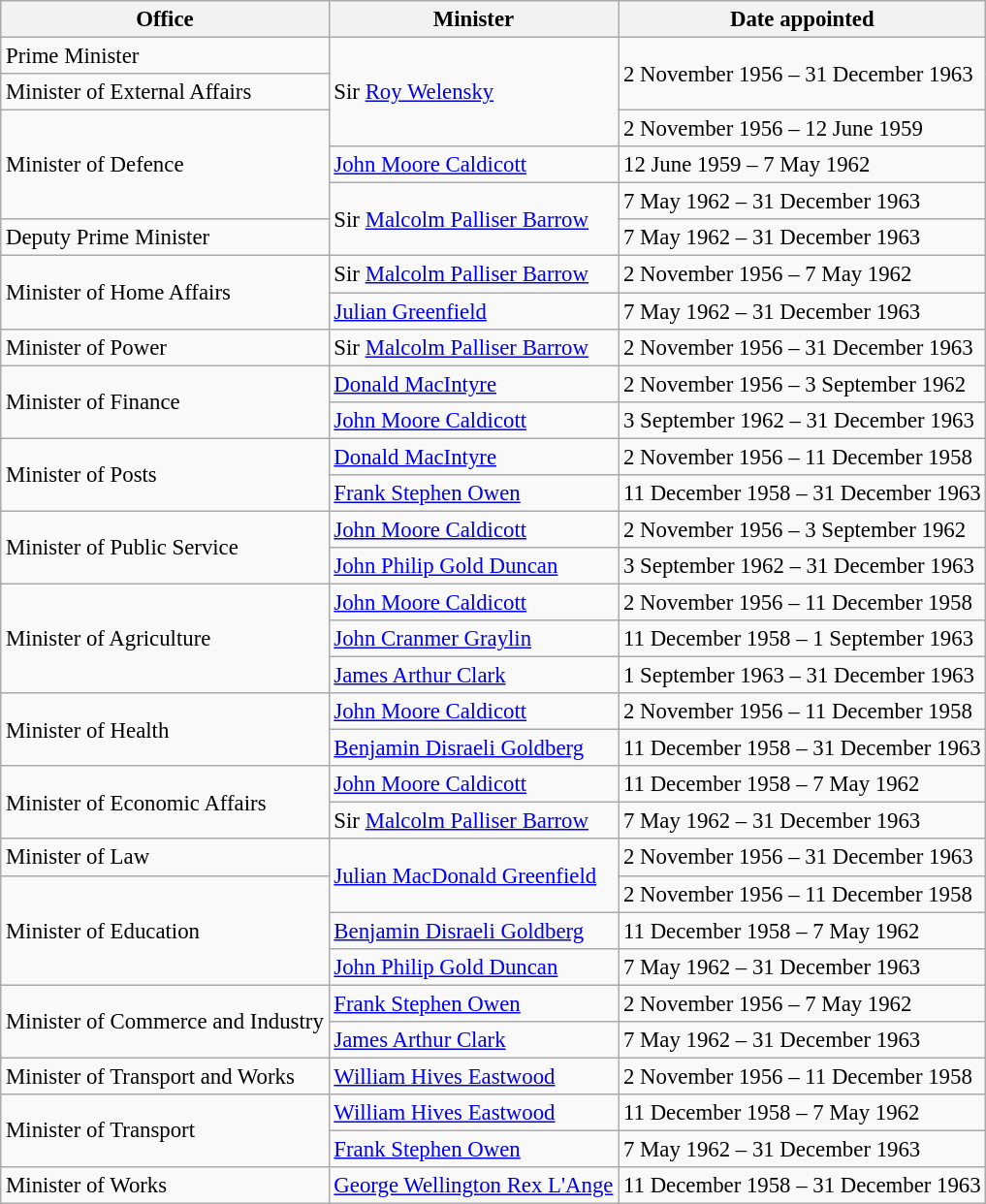<table class="wikitable" style="font-size: 95%;">
<tr>
<th>Office</th>
<th>Minister</th>
<th>Date appointed</th>
</tr>
<tr>
<td>Prime Minister</td>
<td rowspan=3>Sir <a href='#'>Roy Welensky</a></td>
<td rowspan=2>2 November 1956 – 31 December 1963</td>
</tr>
<tr>
<td>Minister of External Affairs</td>
</tr>
<tr>
<td rowspan=3>Minister of Defence</td>
<td>2 November 1956 – 12 June 1959</td>
</tr>
<tr>
<td><a href='#'>John Moore Caldicott</a></td>
<td>12 June 1959 – 7 May 1962</td>
</tr>
<tr>
<td rowspan=2>Sir <a href='#'>Malcolm Palliser Barrow</a></td>
<td>7 May 1962 – 31 December 1963</td>
</tr>
<tr>
<td>Deputy Prime Minister</td>
<td>7 May 1962 – 31 December 1963</td>
</tr>
<tr>
<td rowspan=2>Minister of Home Affairs</td>
<td>Sir <a href='#'>Malcolm Palliser Barrow</a></td>
<td>2 November 1956 – 7 May 1962</td>
</tr>
<tr>
<td><a href='#'>Julian Greenfield</a></td>
<td>7 May 1962 – 31 December 1963</td>
</tr>
<tr>
<td>Minister of Power</td>
<td>Sir <a href='#'>Malcolm Palliser Barrow</a></td>
<td>2 November 1956 – 31 December 1963</td>
</tr>
<tr>
<td rowspan=2>Minister of Finance</td>
<td><a href='#'>Donald MacIntyre</a></td>
<td>2 November 1956 – 3 September 1962</td>
</tr>
<tr>
<td><a href='#'>John Moore Caldicott</a></td>
<td>3 September 1962 – 31 December 1963</td>
</tr>
<tr>
<td rowspan=2>Minister of Posts</td>
<td><a href='#'>Donald MacIntyre</a></td>
<td>2 November 1956 – 11 December 1958</td>
</tr>
<tr>
<td><a href='#'>Frank Stephen Owen</a></td>
<td>11 December 1958 – 31 December 1963</td>
</tr>
<tr>
<td rowspan=2>Minister of Public Service</td>
<td><a href='#'>John Moore Caldicott</a></td>
<td>2 November 1956 – 3 September 1962</td>
</tr>
<tr>
<td><a href='#'>John Philip Gold Duncan</a></td>
<td>3 September 1962 – 31 December 1963</td>
</tr>
<tr>
<td rowspan=3>Minister of Agriculture</td>
<td><a href='#'>John Moore Caldicott</a></td>
<td>2 November 1956 – 11 December 1958</td>
</tr>
<tr>
<td><a href='#'>John Cranmer Graylin</a></td>
<td>11 December 1958 – 1 September 1963</td>
</tr>
<tr>
<td><a href='#'>James Arthur Clark</a></td>
<td>1 September 1963 – 31 December 1963</td>
</tr>
<tr>
<td rowspan=2>Minister of Health</td>
<td><a href='#'>John Moore Caldicott</a></td>
<td>2 November 1956 – 11 December 1958</td>
</tr>
<tr>
<td><a href='#'>Benjamin Disraeli Goldberg</a></td>
<td>11 December 1958 – 31 December 1963</td>
</tr>
<tr>
<td rowspan=2>Minister of Economic Affairs</td>
<td><a href='#'>John Moore Caldicott</a></td>
<td>11 December 1958 – 7 May 1962</td>
</tr>
<tr>
<td>Sir <a href='#'>Malcolm Palliser Barrow</a></td>
<td>7 May 1962 – 31 December 1963</td>
</tr>
<tr>
<td>Minister of Law</td>
<td rowspan=2><a href='#'>Julian MacDonald Greenfield</a></td>
<td>2 November 1956 – 31 December 1963</td>
</tr>
<tr>
<td rowspan=3>Minister of Education</td>
<td>2 November 1956 – 11 December 1958</td>
</tr>
<tr>
<td><a href='#'>Benjamin Disraeli Goldberg</a></td>
<td>11 December 1958 – 7 May 1962</td>
</tr>
<tr>
<td><a href='#'>John Philip Gold Duncan</a></td>
<td>7 May 1962 – 31 December 1963</td>
</tr>
<tr>
<td rowspan=2>Minister of Commerce and Industry</td>
<td><a href='#'>Frank Stephen Owen</a></td>
<td>2 November 1956 – 7 May 1962</td>
</tr>
<tr>
<td><a href='#'>James Arthur Clark</a></td>
<td>7 May 1962 – 31 December 1963</td>
</tr>
<tr>
<td>Minister of Transport and Works</td>
<td><a href='#'>William Hives Eastwood</a></td>
<td>2 November 1956 – 11 December 1958</td>
</tr>
<tr>
<td rowspan=2>Minister of Transport</td>
<td><a href='#'>William Hives Eastwood</a></td>
<td>11 December 1958 – 7 May 1962</td>
</tr>
<tr>
<td><a href='#'>Frank Stephen Owen</a></td>
<td>7 May 1962 – 31 December 1963</td>
</tr>
<tr>
<td>Minister of Works</td>
<td><a href='#'>George Wellington Rex L'Ange</a></td>
<td>11 December 1958 – 31 December 1963</td>
</tr>
</table>
